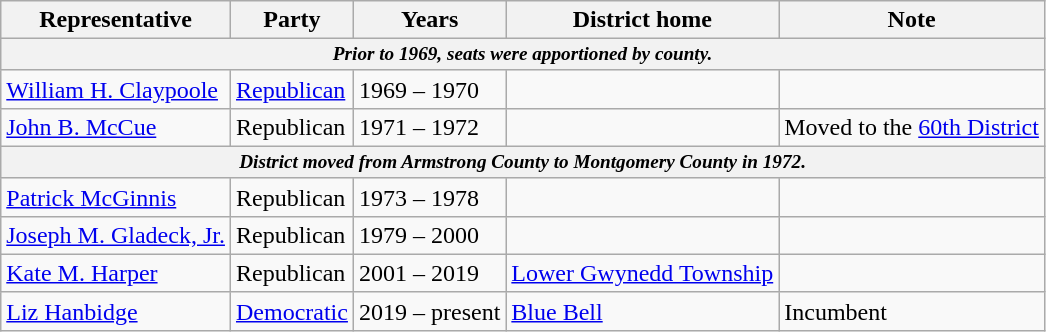<table class=wikitable>
<tr valign=bottom>
<th>Representative</th>
<th>Party</th>
<th>Years</th>
<th>District home</th>
<th>Note</th>
</tr>
<tr>
<th colspan=5 style="font-size: 80%;"><em>Prior to 1969, seats were apportioned by county.</em></th>
</tr>
<tr>
<td><a href='#'>William H. Claypoole</a></td>
<td><a href='#'>Republican</a></td>
<td>1969 – 1970</td>
<td></td>
<td></td>
</tr>
<tr>
<td><a href='#'>John B. McCue</a></td>
<td>Republican</td>
<td>1971 – 1972</td>
<td></td>
<td>Moved to the <a href='#'>60th District</a></td>
</tr>
<tr>
<th colspan=5 style="font-size: 80%;"><em>District moved from Armstrong County to Montgomery County in 1972.</em></th>
</tr>
<tr>
<td><a href='#'>Patrick McGinnis</a></td>
<td>Republican</td>
<td>1973 – 1978</td>
<td></td>
<td></td>
</tr>
<tr>
<td><a href='#'>Joseph M. Gladeck, Jr.</a></td>
<td>Republican</td>
<td>1979 – 2000</td>
<td></td>
<td></td>
</tr>
<tr>
<td><a href='#'>Kate M. Harper</a></td>
<td>Republican</td>
<td>2001 – 2019</td>
<td><a href='#'>Lower Gwynedd Township</a></td>
<td></td>
</tr>
<tr>
<td><a href='#'>Liz Hanbidge</a></td>
<td><a href='#'>Democratic</a></td>
<td>2019 – present</td>
<td><a href='#'>Blue Bell</a></td>
<td>Incumbent</td>
</tr>
</table>
